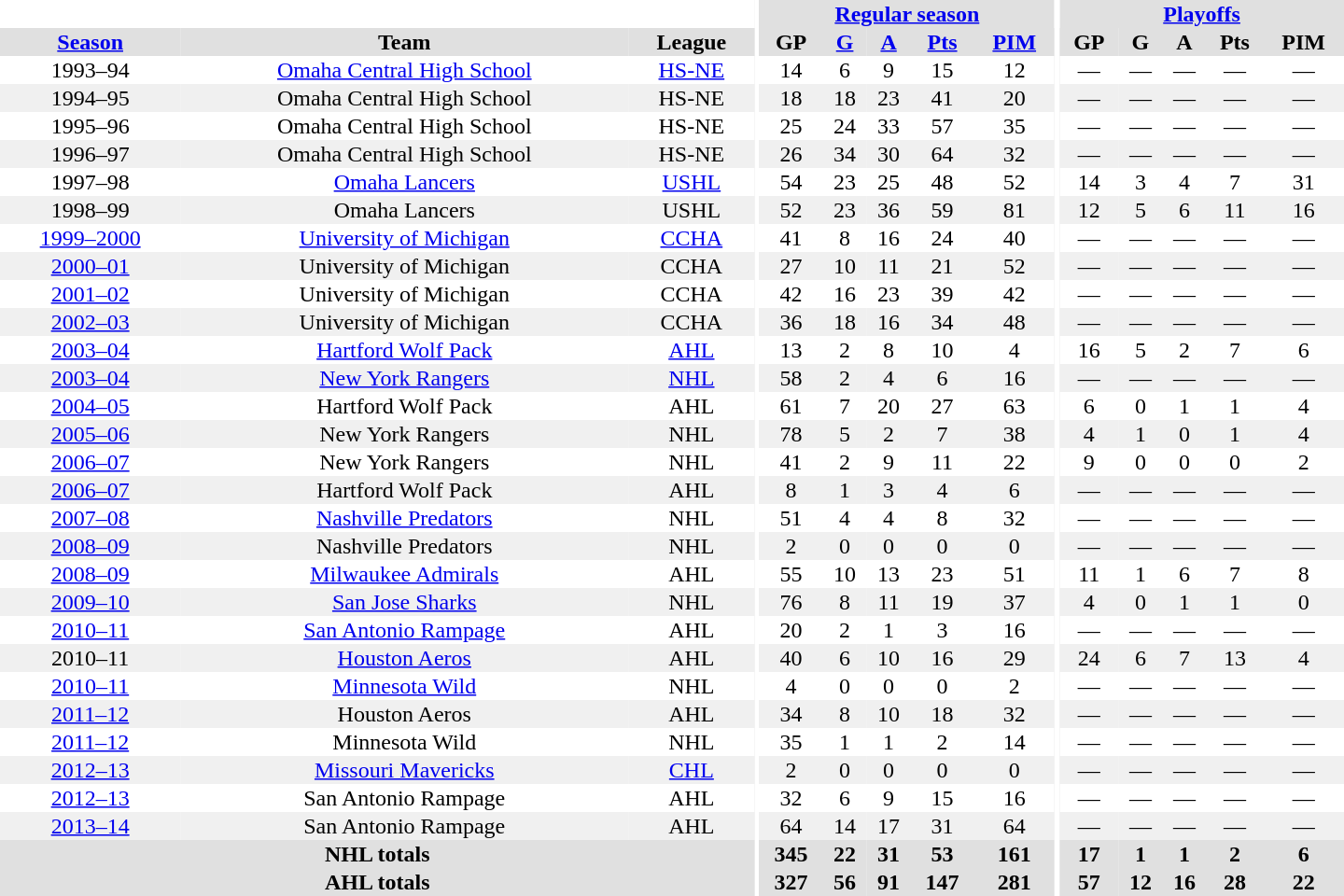<table border="0" cellpadding="1" cellspacing="0" style="text-align:center; width:60em">
<tr bgcolor="#e0e0e0">
<th colspan="3" bgcolor="#ffffff"></th>
<th rowspan="99" bgcolor="#ffffff"></th>
<th colspan="5"><a href='#'>Regular season</a></th>
<th rowspan="99" bgcolor="#ffffff"></th>
<th colspan="5"><a href='#'>Playoffs</a></th>
</tr>
<tr bgcolor="#e0e0e0">
<th><a href='#'>Season</a></th>
<th>Team</th>
<th>League</th>
<th>GP</th>
<th><a href='#'>G</a></th>
<th><a href='#'>A</a></th>
<th><a href='#'>Pts</a></th>
<th><a href='#'>PIM</a></th>
<th>GP</th>
<th>G</th>
<th>A</th>
<th>Pts</th>
<th>PIM</th>
</tr>
<tr>
<td>1993–94</td>
<td><a href='#'>Omaha Central High School</a></td>
<td><a href='#'>HS-NE</a></td>
<td>14</td>
<td>6</td>
<td>9</td>
<td>15</td>
<td>12</td>
<td>—</td>
<td>—</td>
<td>—</td>
<td>—</td>
<td>—</td>
</tr>
<tr bgcolor="#f0f0f0">
<td>1994–95</td>
<td>Omaha Central High School</td>
<td>HS-NE</td>
<td>18</td>
<td>18</td>
<td>23</td>
<td>41</td>
<td>20</td>
<td>—</td>
<td>—</td>
<td>—</td>
<td>—</td>
<td>—</td>
</tr>
<tr>
<td>1995–96</td>
<td>Omaha Central High School</td>
<td>HS-NE</td>
<td>25</td>
<td>24</td>
<td>33</td>
<td>57</td>
<td>35</td>
<td>—</td>
<td>—</td>
<td>—</td>
<td>—</td>
<td>—</td>
</tr>
<tr bgcolor="#f0f0f0">
<td>1996–97</td>
<td>Omaha Central High School</td>
<td>HS-NE</td>
<td>26</td>
<td>34</td>
<td>30</td>
<td>64</td>
<td>32</td>
<td>—</td>
<td>—</td>
<td>—</td>
<td>—</td>
<td>—</td>
</tr>
<tr>
<td>1997–98</td>
<td><a href='#'>Omaha Lancers</a></td>
<td><a href='#'>USHL</a></td>
<td>54</td>
<td>23</td>
<td>25</td>
<td>48</td>
<td>52</td>
<td>14</td>
<td>3</td>
<td>4</td>
<td>7</td>
<td>31</td>
</tr>
<tr bgcolor="#f0f0f0">
<td>1998–99</td>
<td>Omaha Lancers</td>
<td>USHL</td>
<td>52</td>
<td>23</td>
<td>36</td>
<td>59</td>
<td>81</td>
<td>12</td>
<td>5</td>
<td>6</td>
<td>11</td>
<td>16</td>
</tr>
<tr>
<td><a href='#'>1999–2000</a></td>
<td><a href='#'>University of Michigan</a></td>
<td><a href='#'>CCHA</a></td>
<td>41</td>
<td>8</td>
<td>16</td>
<td>24</td>
<td>40</td>
<td>—</td>
<td>—</td>
<td>—</td>
<td>—</td>
<td>—</td>
</tr>
<tr bgcolor="#f0f0f0">
<td><a href='#'>2000–01</a></td>
<td>University of Michigan</td>
<td>CCHA</td>
<td>27</td>
<td>10</td>
<td>11</td>
<td>21</td>
<td>52</td>
<td>—</td>
<td>—</td>
<td>—</td>
<td>—</td>
<td>—</td>
</tr>
<tr>
<td><a href='#'>2001–02</a></td>
<td>University of Michigan</td>
<td>CCHA</td>
<td>42</td>
<td>16</td>
<td>23</td>
<td>39</td>
<td>42</td>
<td>—</td>
<td>—</td>
<td>—</td>
<td>—</td>
<td>—</td>
</tr>
<tr bgcolor="#f0f0f0">
<td><a href='#'>2002–03</a></td>
<td>University of Michigan</td>
<td>CCHA</td>
<td>36</td>
<td>18</td>
<td>16</td>
<td>34</td>
<td>48</td>
<td>—</td>
<td>—</td>
<td>—</td>
<td>—</td>
<td>—</td>
</tr>
<tr>
<td><a href='#'>2003–04</a></td>
<td><a href='#'>Hartford Wolf Pack</a></td>
<td><a href='#'>AHL</a></td>
<td>13</td>
<td>2</td>
<td>8</td>
<td>10</td>
<td>4</td>
<td>16</td>
<td>5</td>
<td>2</td>
<td>7</td>
<td>6</td>
</tr>
<tr bgcolor="#f0f0f0">
<td><a href='#'>2003–04</a></td>
<td><a href='#'>New York Rangers</a></td>
<td><a href='#'>NHL</a></td>
<td>58</td>
<td>2</td>
<td>4</td>
<td>6</td>
<td>16</td>
<td>—</td>
<td>—</td>
<td>—</td>
<td>—</td>
<td>—</td>
</tr>
<tr>
<td><a href='#'>2004–05</a></td>
<td>Hartford Wolf Pack</td>
<td>AHL</td>
<td>61</td>
<td>7</td>
<td>20</td>
<td>27</td>
<td>63</td>
<td>6</td>
<td>0</td>
<td>1</td>
<td>1</td>
<td>4</td>
</tr>
<tr bgcolor="#f0f0f0">
<td><a href='#'>2005–06</a></td>
<td>New York Rangers</td>
<td>NHL</td>
<td>78</td>
<td>5</td>
<td>2</td>
<td>7</td>
<td>38</td>
<td>4</td>
<td>1</td>
<td>0</td>
<td>1</td>
<td>4</td>
</tr>
<tr>
<td><a href='#'>2006–07</a></td>
<td>New York Rangers</td>
<td>NHL</td>
<td>41</td>
<td>2</td>
<td>9</td>
<td>11</td>
<td>22</td>
<td>9</td>
<td>0</td>
<td>0</td>
<td>0</td>
<td>2</td>
</tr>
<tr bgcolor="#f0f0f0">
<td><a href='#'>2006–07</a></td>
<td>Hartford Wolf Pack</td>
<td>AHL</td>
<td>8</td>
<td>1</td>
<td>3</td>
<td>4</td>
<td>6</td>
<td>—</td>
<td>—</td>
<td>—</td>
<td>—</td>
<td>—</td>
</tr>
<tr ALIGN="center">
<td><a href='#'>2007–08</a></td>
<td><a href='#'>Nashville Predators</a></td>
<td>NHL</td>
<td>51</td>
<td>4</td>
<td>4</td>
<td>8</td>
<td>32</td>
<td>—</td>
<td>—</td>
<td>—</td>
<td>—</td>
<td>—</td>
</tr>
<tr bgcolor="#f0f0f0">
<td><a href='#'>2008–09</a></td>
<td>Nashville Predators</td>
<td>NHL</td>
<td>2</td>
<td>0</td>
<td>0</td>
<td>0</td>
<td>0</td>
<td>—</td>
<td>—</td>
<td>—</td>
<td>—</td>
<td>—</td>
</tr>
<tr>
<td><a href='#'>2008–09</a></td>
<td><a href='#'>Milwaukee Admirals</a></td>
<td>AHL</td>
<td>55</td>
<td>10</td>
<td>13</td>
<td>23</td>
<td>51</td>
<td>11</td>
<td>1</td>
<td>6</td>
<td>7</td>
<td>8</td>
</tr>
<tr bgcolor="#f0f0f0">
<td><a href='#'>2009–10</a></td>
<td><a href='#'>San Jose Sharks</a></td>
<td>NHL</td>
<td>76</td>
<td>8</td>
<td>11</td>
<td>19</td>
<td>37</td>
<td>4</td>
<td>0</td>
<td>1</td>
<td>1</td>
<td>0</td>
</tr>
<tr>
<td><a href='#'>2010–11</a></td>
<td><a href='#'>San Antonio Rampage</a></td>
<td>AHL</td>
<td>20</td>
<td>2</td>
<td>1</td>
<td>3</td>
<td>16</td>
<td>—</td>
<td>—</td>
<td>—</td>
<td>—</td>
<td>—</td>
</tr>
<tr bgcolor="#f0f0f0">
<td>2010–11</td>
<td><a href='#'>Houston Aeros</a></td>
<td>AHL</td>
<td>40</td>
<td>6</td>
<td>10</td>
<td>16</td>
<td>29</td>
<td>24</td>
<td>6</td>
<td>7</td>
<td>13</td>
<td>4</td>
</tr>
<tr>
<td><a href='#'>2010–11</a></td>
<td><a href='#'>Minnesota Wild</a></td>
<td>NHL</td>
<td>4</td>
<td>0</td>
<td>0</td>
<td>0</td>
<td>2</td>
<td>—</td>
<td>—</td>
<td>—</td>
<td>—</td>
<td>—</td>
</tr>
<tr bgcolor="#f0f0f0">
<td><a href='#'>2011–12</a></td>
<td>Houston Aeros</td>
<td>AHL</td>
<td>34</td>
<td>8</td>
<td>10</td>
<td>18</td>
<td>32</td>
<td>—</td>
<td>—</td>
<td>—</td>
<td>—</td>
<td>—</td>
</tr>
<tr>
<td><a href='#'>2011–12</a></td>
<td>Minnesota Wild</td>
<td>NHL</td>
<td>35</td>
<td>1</td>
<td>1</td>
<td>2</td>
<td>14</td>
<td>—</td>
<td>—</td>
<td>—</td>
<td>—</td>
<td>—</td>
</tr>
<tr bgcolor="#f0f0f0">
<td><a href='#'>2012–13</a></td>
<td><a href='#'>Missouri Mavericks</a></td>
<td><a href='#'>CHL</a></td>
<td>2</td>
<td>0</td>
<td>0</td>
<td>0</td>
<td>0</td>
<td>—</td>
<td>—</td>
<td>—</td>
<td>—</td>
<td>—</td>
</tr>
<tr>
<td><a href='#'>2012–13</a></td>
<td>San Antonio Rampage</td>
<td>AHL</td>
<td>32</td>
<td>6</td>
<td>9</td>
<td>15</td>
<td>16</td>
<td>—</td>
<td>—</td>
<td>—</td>
<td>—</td>
<td>—</td>
</tr>
<tr bgcolor="#f0f0f0">
<td><a href='#'>2013–14</a></td>
<td>San Antonio Rampage</td>
<td>AHL</td>
<td>64</td>
<td>14</td>
<td>17</td>
<td>31</td>
<td>64</td>
<td>—</td>
<td>—</td>
<td>—</td>
<td>—</td>
<td>—</td>
</tr>
<tr bgcolor="#e0e0e0">
<th colspan="3">NHL totals</th>
<th>345</th>
<th>22</th>
<th>31</th>
<th>53</th>
<th>161</th>
<th>17</th>
<th>1</th>
<th>1</th>
<th>2</th>
<th>6</th>
</tr>
<tr bgcolor="#e0e0e0">
<th colspan="3">AHL totals</th>
<th>327</th>
<th>56</th>
<th>91</th>
<th>147</th>
<th>281</th>
<th>57</th>
<th>12</th>
<th>16</th>
<th>28</th>
<th>22</th>
</tr>
</table>
